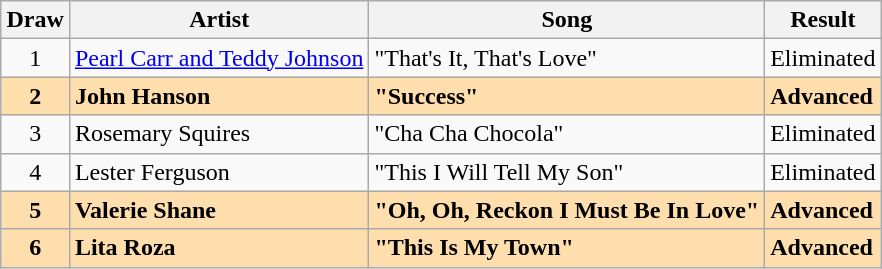<table class="sortable wikitable" style="margin: 1em auto 1em auto">
<tr>
<th>Draw</th>
<th>Artist</th>
<th>Song</th>
<th>Result</th>
</tr>
<tr>
<td style="text-align:center;">1</td>
<td><a href='#'>Pearl Carr and Teddy Johnson</a></td>
<td>"That's It, That's Love"</td>
<td>Eliminated</td>
</tr>
<tr style="font-weight: bold; background: navajowhite;">
<td style="text-align:center;">2</td>
<td>John Hanson</td>
<td>"Success"</td>
<td>Advanced</td>
</tr>
<tr>
<td style="text-align:center;">3</td>
<td>Rosemary Squires</td>
<td>"Cha Cha Chocola"</td>
<td>Eliminated</td>
</tr>
<tr>
<td style="text-align:center;">4</td>
<td>Lester Ferguson</td>
<td>"This I Will Tell My Son"</td>
<td>Eliminated</td>
</tr>
<tr style="font-weight: bold; background: navajowhite;">
<td style="text-align:center;">5</td>
<td>Valerie Shane</td>
<td>"Oh, Oh, Reckon I Must Be In Love"</td>
<td>Advanced</td>
</tr>
<tr style="font-weight: bold; background: navajowhite;">
<td style="text-align:center;">6</td>
<td>Lita Roza</td>
<td>"This Is My Town"</td>
<td>Advanced</td>
</tr>
</table>
